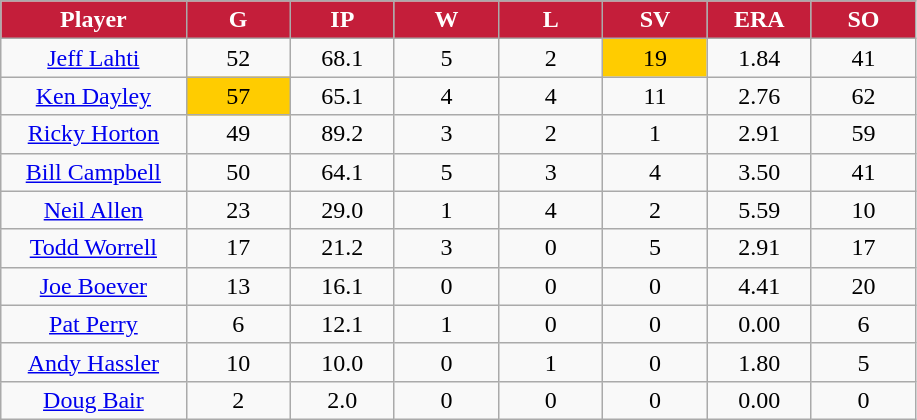<table class="wikitable sortable">
<tr>
<th style="background:#c41e3a;color:white;" width="16%">Player</th>
<th style="background:#c41e3a;color:white;" width="9%">G</th>
<th style="background:#c41e3a;color:white;" width="9%">IP</th>
<th style="background:#c41e3a;color:white;" width="9%">W</th>
<th style="background:#c41e3a;color:white;" width="9%">L</th>
<th style="background:#c41e3a;color:white;" width="9%">SV</th>
<th style="background:#c41e3a;color:white;" width="9%">ERA</th>
<th style="background:#c41e3a;color:white;" width="9%">SO</th>
</tr>
<tr align="center">
<td><a href='#'>Jeff Lahti</a></td>
<td>52</td>
<td>68.1</td>
<td>5</td>
<td>2</td>
<td bgcolor="#FFCC00">19</td>
<td>1.84</td>
<td>41</td>
</tr>
<tr align="center">
<td><a href='#'>Ken Dayley</a></td>
<td bgcolor="#FFCC00">57</td>
<td>65.1</td>
<td>4</td>
<td>4</td>
<td>11</td>
<td>2.76</td>
<td>62</td>
</tr>
<tr align=center>
<td><a href='#'>Ricky Horton</a></td>
<td>49</td>
<td>89.2</td>
<td>3</td>
<td>2</td>
<td>1</td>
<td>2.91</td>
<td>59</td>
</tr>
<tr align="center">
<td><a href='#'>Bill Campbell</a></td>
<td>50</td>
<td>64.1</td>
<td>5</td>
<td>3</td>
<td>4</td>
<td>3.50</td>
<td>41</td>
</tr>
<tr align="center">
<td><a href='#'>Neil Allen</a></td>
<td>23</td>
<td>29.0</td>
<td>1</td>
<td>4</td>
<td>2</td>
<td>5.59</td>
<td>10</td>
</tr>
<tr align=center>
<td><a href='#'>Todd Worrell</a></td>
<td>17</td>
<td>21.2</td>
<td>3</td>
<td>0</td>
<td>5</td>
<td>2.91</td>
<td>17</td>
</tr>
<tr align=center>
<td><a href='#'>Joe Boever</a></td>
<td>13</td>
<td>16.1</td>
<td>0</td>
<td>0</td>
<td>0</td>
<td>4.41</td>
<td>20</td>
</tr>
<tr align=center>
<td><a href='#'>Pat Perry</a></td>
<td>6</td>
<td>12.1</td>
<td>1</td>
<td>0</td>
<td>0</td>
<td>0.00</td>
<td>6</td>
</tr>
<tr align=center>
<td><a href='#'>Andy Hassler</a></td>
<td>10</td>
<td>10.0</td>
<td>0</td>
<td>1</td>
<td>0</td>
<td>1.80</td>
<td>5</td>
</tr>
<tr align=center>
<td><a href='#'>Doug Bair</a></td>
<td>2</td>
<td>2.0</td>
<td>0</td>
<td>0</td>
<td>0</td>
<td>0.00</td>
<td>0</td>
</tr>
</table>
